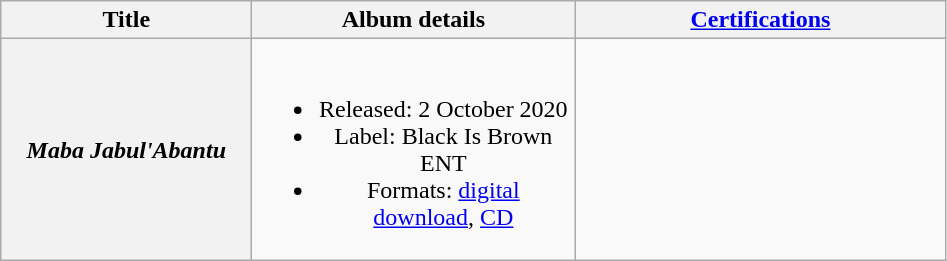<table class="wikitable plainrowheaders" style="text-align:center;">
<tr>
<th scope="col" style="width:10em;">Title</th>
<th scope="col" style="width:13em;">Album details</th>
<th scope="col" style="width:15em;"><a href='#'>Certifications</a></th>
</tr>
<tr>
<th scope="row"><em>Maba Jabul'Abantu</em><br></th>
<td><br><ul><li>Released: 2 October 2020</li><li>Label: Black Is Brown ENT</li><li>Formats: <a href='#'>digital download</a>, <a href='#'>CD</a></li></ul></td>
<td></td>
</tr>
</table>
